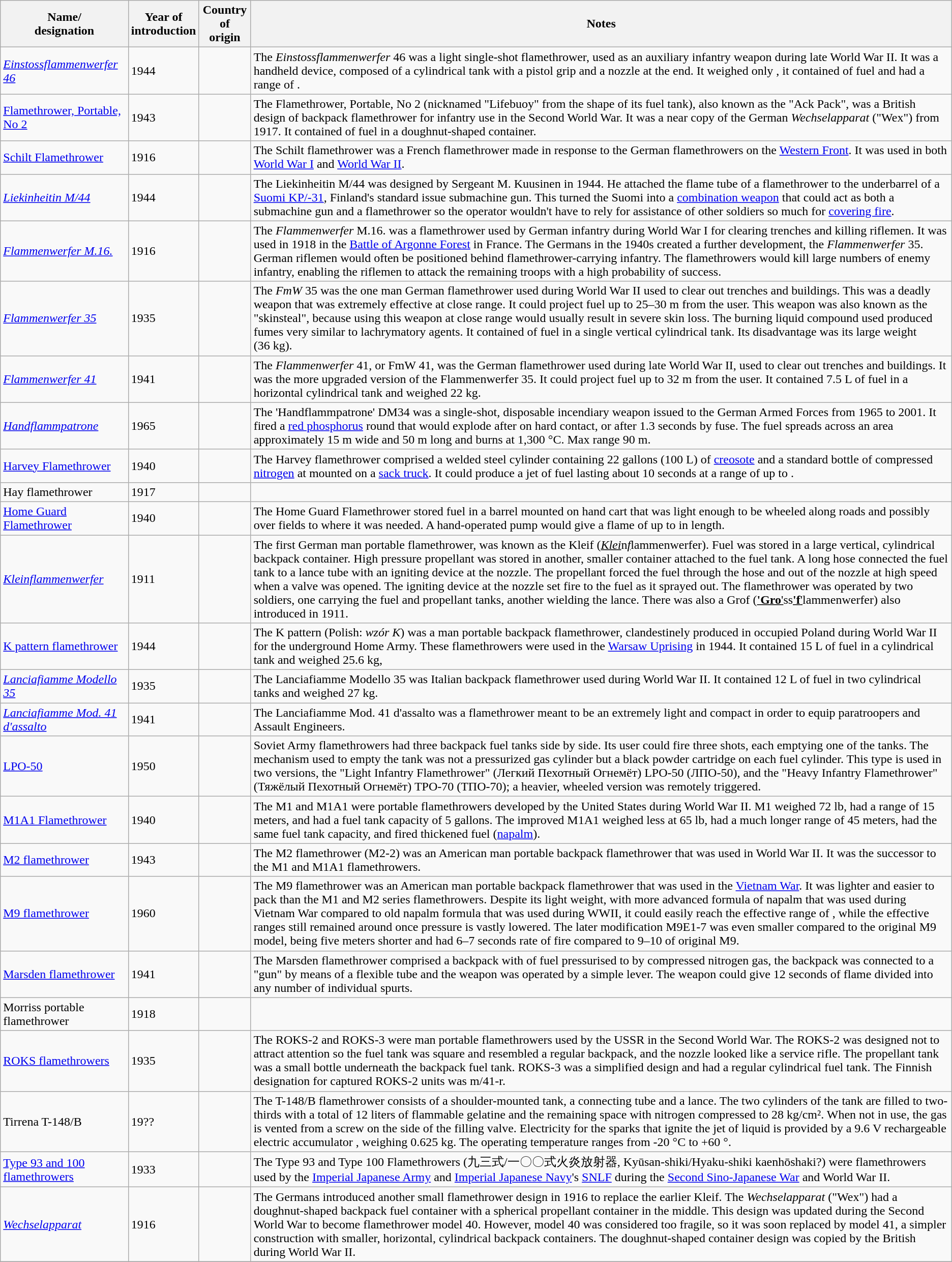<table class="wikitable sortable" float="bottom">
<tr>
<th>Name/<br>designation</th>
<th>Year of<br>introduction</th>
<th>Country of<br>origin</th>
<th>Notes</th>
</tr>
<tr>
<td><em><a href='#'>Einstossflammenwerfer 46</a></em></td>
<td>1944</td>
<td></td>
<td>The <em>Einstossflammenwerfer</em> 46 was a light single-shot flamethrower, used as an auxiliary infantry weapon during late World War II. It was a handheld device, composed of a cylindrical tank with a pistol grip and a nozzle at the end. It weighed only , it contained  of fuel and had a range of .</td>
</tr>
<tr>
<td><a href='#'>Flamethrower, Portable, No 2</a></td>
<td>1943</td>
<td></td>
<td>The Flamethrower, Portable, No 2 (nicknamed "Lifebuoy" from the shape of its fuel tank), also known as the "Ack Pack", was a British design of backpack flamethrower for infantry use in the Second World War. It was a near copy of the German <em>Wechselapparat</em> ("Wex") from 1917. It contained  of fuel in a doughnut-shaped container.</td>
</tr>
<tr>
<td><a href='#'>Schilt Flamethrower</a></td>
<td>1916</td>
<td></td>
<td>The Schilt flamethrower was a French flamethrower made in response to the German flamethrowers on the <a href='#'>Western Front</a>. It was used in both <a href='#'>World War I</a> and <a href='#'>World War II</a>.</td>
</tr>
<tr>
<td><em><a href='#'>Liekinheitin M/44</a></em></td>
<td>1944</td>
<td></td>
<td>The Liekinheitin M/44 was designed by Sergeant M. Kuusinen in 1944. He attached the flame tube of a flamethrower to the underbarrel of a <a href='#'>Suomi KP/-31</a>, Finland's standard issue submachine gun. This turned the Suomi into a <a href='#'>combination weapon</a> that could act as both a submachine gun and a flamethrower so the operator wouldn't have to rely for assistance of other soldiers so much for <a href='#'>covering fire</a>.</td>
</tr>
<tr>
<td><em><a href='#'>Flammenwerfer M.16.</a></em></td>
<td>1916</td>
<td></td>
<td>The <em>Flammenwerfer</em> M.16. was a flamethrower used by German infantry during World War I for clearing trenches and killing riflemen. It was used in 1918 in the <a href='#'>Battle of Argonne Forest</a> in France. The Germans in the 1940s created a further development, the <em>Flammenwerfer</em> 35. German riflemen would often be positioned behind flamethrower-carrying infantry. The flamethrowers would kill large numbers of enemy infantry, enabling the riflemen to attack the remaining troops with a high probability of success.</td>
</tr>
<tr>
<td><em><a href='#'>Flammenwerfer 35</a></em></td>
<td>1935</td>
<td></td>
<td>The <em>FmW</em> 35 was the one man German flamethrower used during World War II used to clear out trenches and buildings. This was a deadly weapon that was extremely effective at close range. It could project fuel up to 25–30 m from the user. This weapon was also known as the "skinsteal", because using this weapon at close range would usually result in severe skin loss. The burning liquid compound used produced fumes very similar to lachrymatory agents. It contained  of fuel in a single vertical cylindrical tank. Its disadvantage was its large weight (36 kg).</td>
</tr>
<tr>
<td><em><a href='#'>Flammenwerfer 41</a></em></td>
<td>1941</td>
<td></td>
<td>The <em>Flammenwerfer</em> 41, or FmW 41, was the German flamethrower used during late World War II, used to clear out trenches and buildings. It was the more upgraded version of the Flammenwerfer 35. It could project fuel up to 32 m from the user. It contained 7.5 L of fuel in a horizontal cylindrical tank and weighed 22 kg.</td>
</tr>
<tr>
<td><em><a href='#'>Handflammpatrone</a></em></td>
<td>1965</td>
<td></td>
<td>The 'Handflammpatrone' DM34 was a single-shot, disposable incendiary weapon issued to the German Armed Forces from 1965 to 2001. It fired a <a href='#'>red phosphorus</a> round that would explode after  on hard contact, or after 1.3 seconds by fuse. The fuel spreads across an area approximately 15 m wide and 50 m long and burns at 1,300 °C. Max range 90 m.</td>
</tr>
<tr>
<td><a href='#'>Harvey Flamethrower</a></td>
<td>1940</td>
<td></td>
<td>The Harvey flamethrower comprised a welded steel cylinder containing 22 gallons (100 L) of <a href='#'>creosote</a> and a standard bottle of compressed <a href='#'>nitrogen</a> at  mounted on a <a href='#'>sack truck</a>. It could produce a jet of fuel lasting about 10 seconds at a range of up to .</td>
</tr>
<tr>
<td>Hay flamethrower</td>
<td>1917</td>
<td></td>
<td></td>
</tr>
<tr>
<td><a href='#'>Home Guard Flamethrower</a></td>
<td>1940</td>
<td></td>
<td>The Home Guard Flamethrower stored fuel in a barrel mounted on hand cart that was light enough to be wheeled along roads and possibly over fields to where it was needed. A hand-operated pump would give a flame of up to  in length.</td>
</tr>
<tr>
<td><em><a href='#'>Kleinflammenwerfer</a></em></td>
<td>1911</td>
<td></td>
<td>The first German man portable flamethrower, was known as the Kleif (<u><em>Klei</em></u>n<u><em>f</em></u>lammenwerfer). Fuel was stored in a large vertical, cylindrical backpack container. High pressure propellant was stored in another, smaller container attached to the fuel tank. A long hose connected the fuel tank to a lance tube with an igniting device at the nozzle. The propellant forced the fuel through the hose and out of the nozzle at high speed when a valve was opened. The igniting device at the nozzle set fire to the fuel as it sprayed out. The flamethrower was operated by two soldiers, one carrying the fuel and propellant tanks, another wielding the lance. There was also a Grof (<u><strong>'Gro</strong>'</u>ss<u><strong>'f</strong>'</u>lammenwerfer) also introduced in 1911.</td>
</tr>
<tr>
<td><a href='#'>K pattern flamethrower</a></td>
<td>1944</td>
<td></td>
<td>The K pattern (Polish: <em>wzór K</em>) was a man portable backpack flamethrower, clandestinely produced in occupied Poland during World War II for the underground Home Army. These flamethrowers were used in the <a href='#'>Warsaw Uprising</a> in 1944. It contained 15 L of fuel in a cylindrical tank and weighed 25.6 kg,</td>
</tr>
<tr>
<td><em><a href='#'>Lanciafiamme Modello 35</a></em></td>
<td>1935</td>
<td></td>
<td>The Lanciafiamme Modello 35 was Italian backpack flamethrower used during World War II. It contained 12 L of fuel in two cylindrical tanks and weighed 27 kg.</td>
</tr>
<tr>
<td><em><a href='#'>Lanciafiamme Mod. 41 d'assalto</a></em></td>
<td>1941</td>
<td></td>
<td>The Lanciafiamme Mod. 41 d'assalto was a flamethrower meant to be an extremely light and compact in order to equip paratroopers and Assault Engineers.</td>
</tr>
<tr>
<td><a href='#'>LPO-50</a></td>
<td>1950</td>
<td></td>
<td>Soviet Army flamethrowers had three backpack fuel tanks side by side. Its user could fire three shots, each emptying one of the tanks. The mechanism used to empty the tank was not a pressurized gas cylinder but a black powder cartridge on each fuel cylinder. This type is used in two versions, the "Light Infantry Flamethrower" (Легкий Пехотный Огнемёт) LPO-50 (ЛПО-50), and the "Heavy Infantry Flamethrower" (Тяжёлый Пехотный Огнемёт) TPO-70 (ТПО-70); a heavier, wheeled version was remotely triggered.</td>
</tr>
<tr>
<td><a href='#'>M1A1 Flamethrower</a></td>
<td>1940</td>
<td></td>
<td>The M1 and M1A1 were portable flamethrowers developed by the United States during World War II. M1 weighed 72 lb, had a range of 15 meters, and had a fuel tank capacity of 5 gallons. The improved M1A1 weighed less at 65 lb, had a much longer range of 45 meters, had the same fuel tank capacity, and fired thickened fuel (<a href='#'>napalm</a>).</td>
</tr>
<tr>
<td><a href='#'>M2 flamethrower</a></td>
<td>1943</td>
<td></td>
<td>The M2 flamethrower (M2-2) was an American man portable backpack flamethrower that was used in World War II. It was the successor to the M1 and M1A1 flamethrowers.</td>
</tr>
<tr>
<td><a href='#'>M9 flamethrower</a></td>
<td>1960</td>
<td></td>
<td>The M9 flamethrower was an American man portable backpack flamethrower that was used in the <a href='#'>Vietnam War</a>. It was lighter and easier to pack than the M1 and M2 series flamethrowers. Despite its light weight, with more advanced formula of napalm that was used during Vietnam War compared to old napalm formula that was used during WWII, it could easily reach the effective range of , while the effective ranges still remained around  once pressure is vastly lowered. The later modification M9E1-7 was even smaller compared to the original M9 model, being five meters shorter and had 6–7 seconds rate of fire compared to 9–10 of original M9.</td>
</tr>
<tr>
<td><a href='#'>Marsden flamethrower</a></td>
<td>1941</td>
<td></td>
<td>The Marsden flamethrower comprised a backpack with  of fuel pressurised to  by compressed nitrogen gas, the backpack was connected to a "gun" by means of a flexible tube and the weapon was operated by a simple lever. The weapon could give 12 seconds of flame divided into any number of individual spurts.</td>
</tr>
<tr>
<td>Morriss portable flamethrower</td>
<td>1918</td>
<td></td>
<td></td>
</tr>
<tr>
<td><a href='#'>ROKS flamethrowers</a></td>
<td>1935</td>
<td></td>
<td>The ROKS-2 and ROKS-3 were man portable flamethrowers used by the USSR in the Second World War. The ROKS-2 was designed not to attract attention so the fuel tank was square and resembled a regular backpack, and the nozzle looked like a service rifle. The propellant tank was a small bottle underneath the backpack fuel tank. ROKS-3 was a simplified design and had a regular cylindrical fuel tank. The Finnish designation for captured ROKS-2 units was m/41-r.</td>
</tr>
<tr>
<td>Tirrena T-148/B</td>
<td>19??</td>
<td></td>
<td>The T-148/B flamethrower consists of a shoulder-mounted tank, a connecting tube and a lance. The two cylinders of the tank are filled to two-thirds with a total of 12 liters of flammable gelatine and the remaining space with nitrogen compressed to 28 kg/cm². When not in use, the gas is vented from a screw on the side of the filling valve. Electricity for the sparks that ignite the jet of liquid is provided by a 9.6 V rechargeable electric accumulator , weighing 0.625 kg. The operating temperature ranges from -20 °C to +60 °.</td>
</tr>
<tr>
<td><a href='#'>Type 93 and 100 flamethrowers</a></td>
<td>1933</td>
<td></td>
<td>The Type 93 and Type 100 Flamethrowers (九三式/一〇〇式火炎放射器, Kyūsan-shiki/Hyaku-shiki kaenhōshaki?) were flamethrowers used by the <a href='#'>Imperial Japanese Army</a> and <a href='#'>Imperial Japanese Navy</a>'s <a href='#'>SNLF</a> during the <a href='#'>Second Sino-Japanese War</a> and World War II.</td>
</tr>
<tr>
<td><em><a href='#'>Wechselapparat</a></em></td>
<td>1916</td>
<td></td>
<td>The Germans introduced another small flamethrower design in 1916 to replace the earlier Kleif. The <em>Wechselapparat</em> ("Wex") had a doughnut-shaped backpack fuel container with a spherical propellant container in the middle. This design was updated during the Second World War to become flamethrower model 40. However, model 40 was considered too fragile, so it was soon replaced by model 41, a simpler construction with smaller, horizontal, cylindrical backpack containers. The doughnut-shaped container design was copied by the British during World War II.</td>
</tr>
<tr>
</tr>
</table>
